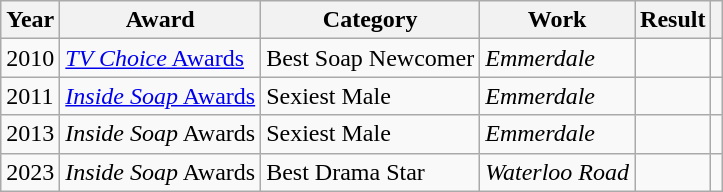<table class="wikitable sortable">
<tr>
<th>Year</th>
<th>Award</th>
<th>Category</th>
<th>Work</th>
<th>Result</th>
<th scope=col class=unsortable></th>
</tr>
<tr>
<td>2010</td>
<td><a href='#'><em>TV Choice</em> Awards</a></td>
<td>Best Soap Newcomer</td>
<td><em>Emmerdale</em></td>
<td></td>
<td align="center"></td>
</tr>
<tr>
<td>2011</td>
<td><a href='#'><em>Inside Soap</em> Awards</a></td>
<td>Sexiest Male</td>
<td><em>Emmerdale</em></td>
<td></td>
<td align="center"></td>
</tr>
<tr>
<td>2013</td>
<td><em>Inside Soap</em> Awards</td>
<td>Sexiest Male</td>
<td><em>Emmerdale</em></td>
<td></td>
<td align="center"></td>
</tr>
<tr>
<td>2023</td>
<td><em>Inside Soap</em> Awards</td>
<td>Best Drama Star</td>
<td><em>Waterloo Road</em></td>
<td></td>
<td align="center"></td>
</tr>
</table>
